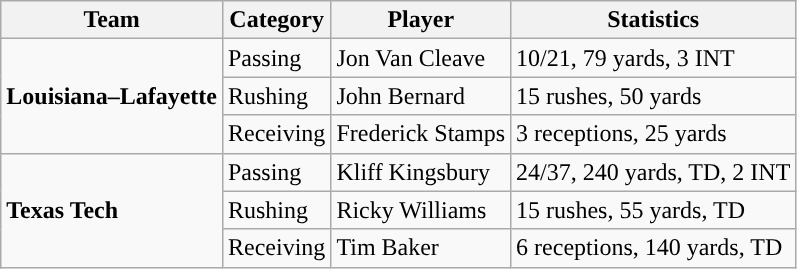<table class="wikitable" style="float: left;">
<tr>
<th>Team</th>
<th>Category</th>
<th>Player</th>
<th>Statistics</th>
</tr>
<tr>
<td rowspan=3><strong>Louisiana–Lafayette</strong></td>
<td>Passing</td>
<td>Jon Van Cleave</td>
<td>10/21, 79 yards, 3 INT</td>
</tr>
<tr>
<td>Rushing</td>
<td>John Bernard</td>
<td>15 rushes, 50 yards</td>
</tr>
<tr>
<td>Receiving</td>
<td>Frederick Stamps</td>
<td>3 receptions, 25 yards</td>
</tr>
<tr>
<td rowspan=3><strong>Texas Tech</strong></td>
<td>Passing</td>
<td>Kliff Kingsbury</td>
<td>24/37, 240 yards, TD, 2 INT</td>
</tr>
<tr>
<td>Rushing</td>
<td>Ricky Williams</td>
<td>15 rushes, 55 yards, TD</td>
</tr>
<tr>
<td>Receiving</td>
<td>Tim Baker</td>
<td>6 receptions, 140 yards, TD</td>
</tr>
</table>
